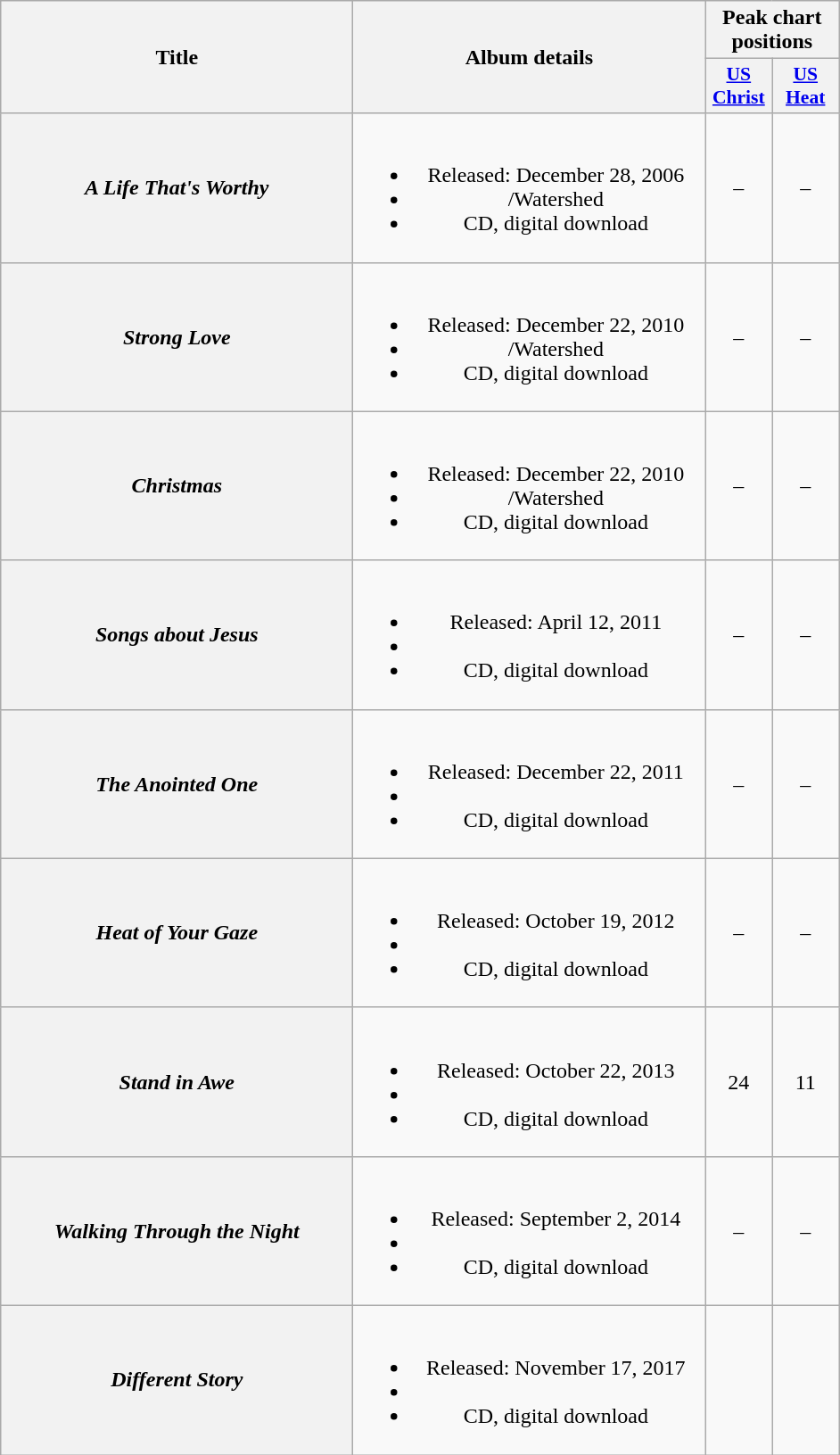<table class="wikitable plainrowheaders" style="text-align:center;">
<tr>
<th scope="col" rowspan="2" style="width:16em;">Title</th>
<th scope="col" rowspan="2" style="width:16em;">Album details</th>
<th scope="col" colspan="2">Peak chart positions</th>
</tr>
<tr>
<th style="width:3em; font-size:90%"><a href='#'>US<br>Christ</a></th>
<th style="width:3em; font-size:90%"><a href='#'>US<br>Heat</a></th>
</tr>
<tr>
<th scope="row"><em>A Life That's Worthy</em></th>
<td><br><ul><li>Released: December 28, 2006</li><li>/Watershed</li><li>CD, digital download</li></ul></td>
<td>–</td>
<td>–</td>
</tr>
<tr>
<th scope="row"><em>Strong Love</em></th>
<td><br><ul><li>Released: December 22, 2010</li><li>/Watershed</li><li>CD, digital download</li></ul></td>
<td>–</td>
<td>–</td>
</tr>
<tr>
<th scope="row"><em>Christmas</em></th>
<td><br><ul><li>Released: December 22, 2010</li><li>/Watershed</li><li>CD, digital download</li></ul></td>
<td>–</td>
<td>–</td>
</tr>
<tr>
<th scope="row"><em>Songs about Jesus</em></th>
<td><br><ul><li>Released: April 12, 2011</li><li></li><li>CD, digital download</li></ul></td>
<td>–</td>
<td>–</td>
</tr>
<tr>
<th scope="row"><em>The Anointed One</em></th>
<td><br><ul><li>Released: December 22, 2011</li><li></li><li>CD, digital download</li></ul></td>
<td>–</td>
<td>–</td>
</tr>
<tr>
<th scope="row"><em>Heat of Your Gaze</em></th>
<td><br><ul><li>Released: October 19, 2012</li><li></li><li>CD, digital download</li></ul></td>
<td>–</td>
<td>–</td>
</tr>
<tr>
<th scope="row"><em>Stand in Awe</em></th>
<td><br><ul><li>Released: October 22, 2013</li><li></li><li>CD, digital download</li></ul></td>
<td>24</td>
<td>11</td>
</tr>
<tr>
<th scope="row"><em>Walking Through the Night</em></th>
<td><br><ul><li>Released: September 2, 2014</li><li></li><li>CD, digital download</li></ul></td>
<td>–</td>
<td>–</td>
</tr>
<tr>
<th><blockquote><em>Different Story</em></blockquote></th>
<td><br><ul><li>Released: November 17, 2017</li><li></li><li>CD, digital download</li></ul></td>
<td></td>
<td></td>
</tr>
</table>
